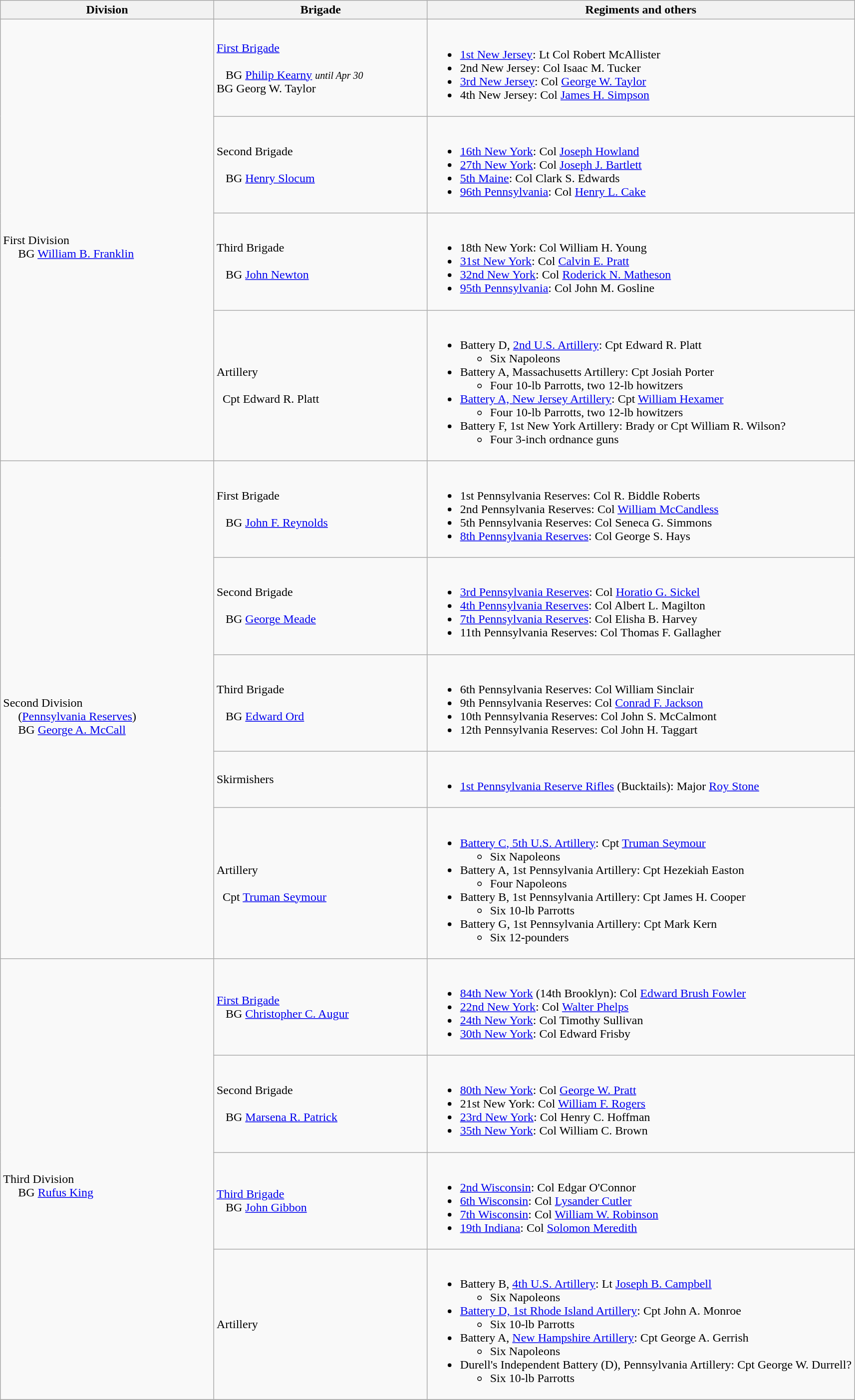<table class="wikitable">
<tr>
<th width=25%>Division</th>
<th width=25%>Brigade</th>
<th>Regiments and others</th>
</tr>
<tr>
<td rowspan=4><br>First Division
<br>    
BG <a href='#'>William B. Franklin</a></td>
<td><a href='#'>First Brigade</a><br> <br>  
BG <a href='#'>Philip Kearny</a> <small><em>until Apr 30</em></small><br>
BG Georg W. Taylor</td>
<td><br><ul><li><a href='#'>1st New Jersey</a>: Lt Col Robert McAllister</li><li>2nd New Jersey: Col Isaac M. Tucker</li><li><a href='#'>3rd New Jersey</a>: Col <a href='#'>George W. Taylor</a></li><li>4th New Jersey: Col <a href='#'>James H. Simpson</a></li></ul></td>
</tr>
<tr>
<td>Second Brigade<br><br>  
BG <a href='#'>Henry Slocum</a></td>
<td><br><ul><li><a href='#'>16th New York</a>: Col <a href='#'>Joseph Howland</a></li><li><a href='#'>27th New York</a>: Col <a href='#'>Joseph J. Bartlett</a></li><li><a href='#'>5th Maine</a>: Col Clark S. Edwards</li><li><a href='#'>96th Pennsylvania</a>: Col <a href='#'>Henry L. Cake</a></li></ul></td>
</tr>
<tr>
<td>Third Brigade<br><br>  
BG <a href='#'>John Newton</a></td>
<td><br><ul><li>18th New York: Col William H. Young</li><li><a href='#'>31st New York</a>: Col <a href='#'>Calvin E. Pratt</a></li><li><a href='#'>32nd New York</a>: Col <a href='#'>Roderick N. Matheson</a></li><li><a href='#'>95th Pennsylvania</a>: Col John M. Gosline</li></ul></td>
</tr>
<tr>
<td>Artillery<br><br>  Cpt Edward R. Platt</td>
<td><br><ul><li>Battery D, <a href='#'>2nd U.S. Artillery</a>: Cpt Edward R. Platt<ul><li>Six Napoleons</li></ul></li><li>Battery A, Massachusetts Artillery: Cpt Josiah Porter<ul><li>Four 10-lb Parrotts, two 12-lb howitzers</li></ul></li><li><a href='#'>Battery A, New Jersey Artillery</a>: Cpt <a href='#'>William Hexamer</a><ul><li>Four 10-lb Parrotts, two 12-lb howitzers</li></ul></li><li>Battery F, 1st New York Artillery: Brady or Cpt William R. Wilson?<ul><li>Four 3-inch ordnance guns</li></ul></li></ul></td>
</tr>
<tr>
<td rowspan=5><br>Second Division
<br>    
(<a href='#'>Pennsylvania Reserves</a>)
<br>    
BG <a href='#'>George A. McCall</a></td>
<td>First Brigade<br><br>  
BG <a href='#'>John F. Reynolds</a></td>
<td><br><ul><li>1st Pennsylvania Reserves: Col R. Biddle Roberts</li><li>2nd Pennsylvania Reserves: Col <a href='#'>William McCandless</a></li><li>5th Pennsylvania Reserves: Col Seneca G. Simmons</li><li><a href='#'>8th Pennsylvania Reserves</a>: Col George S. Hays</li></ul></td>
</tr>
<tr>
<td>Second Brigade<br><br>  
BG <a href='#'>George Meade</a></td>
<td><br><ul><li><a href='#'>3rd Pennsylvania Reserves</a>: Col <a href='#'>Horatio G. Sickel</a></li><li><a href='#'>4th Pennsylvania Reserves</a>: Col Albert L. Magilton</li><li><a href='#'>7th Pennsylvania Reserves</a>: Col Elisha B. Harvey</li><li>11th Pennsylvania Reserves: Col Thomas F. Gallagher</li></ul></td>
</tr>
<tr>
<td>Third Brigade<br><br>  
BG <a href='#'>Edward Ord</a></td>
<td><br><ul><li>6th Pennsylvania Reserves: Col William Sinclair</li><li>9th Pennsylvania Reserves: Col <a href='#'>Conrad F. Jackson</a></li><li>10th Pennsylvania Reserves: Col John S. McCalmont</li><li>12th Pennsylvania Reserves: Col John H. Taggart</li></ul></td>
</tr>
<tr>
<td>Skirmishers</td>
<td><br><ul><li><a href='#'>1st Pennsylvania Reserve Rifles</a> (Bucktails): Major <a href='#'>Roy Stone</a></li></ul></td>
</tr>
<tr>
<td>Artillery<br><br>  Cpt <a href='#'>Truman Seymour</a></td>
<td><br><ul><li><a href='#'>Battery C, 5th U.S. Artillery</a>: Cpt <a href='#'>Truman Seymour</a><ul><li>Six Napoleons</li></ul></li><li>Battery A, 1st Pennsylvania Artillery: Cpt Hezekiah Easton<ul><li>Four Napoleons</li></ul></li><li>Battery B, 1st Pennsylvania Artillery: Cpt James H. Cooper<ul><li>Six 10-lb Parrotts</li></ul></li><li>Battery G, 1st Pennsylvania Artillery: Cpt Mark Kern<ul><li>Six 12-pounders</li></ul></li></ul></td>
</tr>
<tr>
<td rowspan=4><br>Third Division
<br>    
BG <a href='#'>Rufus King</a></td>
<td><a href='#'>First Brigade</a><br>  
BG <a href='#'>Christopher C. Augur</a></td>
<td><br><ul><li><a href='#'>84th New York</a> (14th Brooklyn): Col <a href='#'>Edward Brush Fowler</a></li><li><a href='#'>22nd New York</a>: Col <a href='#'>Walter Phelps</a></li><li><a href='#'>24th New York</a>: Col Timothy Sullivan</li><li><a href='#'>30th New York</a>: Col Edward Frisby</li></ul></td>
</tr>
<tr>
<td>Second Brigade<br><br>  
BG <a href='#'>Marsena R. Patrick</a></td>
<td><br><ul><li><a href='#'>80th New York</a>: Col <a href='#'>George W. Pratt</a></li><li>21st New York: Col <a href='#'>William F. Rogers</a></li><li><a href='#'>23rd New York</a>: Col Henry C. Hoffman</li><li><a href='#'>35th New York</a>: Col William C. Brown</li></ul></td>
</tr>
<tr>
<td><a href='#'>Third Brigade</a><br>  
BG <a href='#'>John Gibbon</a></td>
<td><br><ul><li><a href='#'>2nd Wisconsin</a>: Col Edgar O'Connor</li><li><a href='#'>6th Wisconsin</a>: Col <a href='#'>Lysander Cutler</a></li><li><a href='#'>7th Wisconsin</a>: Col <a href='#'>William W. Robinson</a></li><li><a href='#'>19th Indiana</a>: Col <a href='#'>Solomon Meredith</a></li></ul></td>
</tr>
<tr>
<td>Artillery</td>
<td><br><ul><li>Battery B, <a href='#'>4th U.S. Artillery</a>: Lt <a href='#'>Joseph B. Campbell</a><ul><li>Six Napoleons</li></ul></li><li><a href='#'>Battery D, 1st Rhode Island Artillery</a>: Cpt John A. Monroe<ul><li>Six 10-lb Parrotts</li></ul></li><li>Battery A, <a href='#'>New Hampshire Artillery</a>: Cpt George A. Gerrish<ul><li>Six Napoleons</li></ul></li><li>Durell's Independent Battery (D), Pennsylvania Artillery: Cpt George W. Durrell?<ul><li>Six 10-lb Parrotts</li></ul></li></ul></td>
</tr>
<tr>
</tr>
</table>
